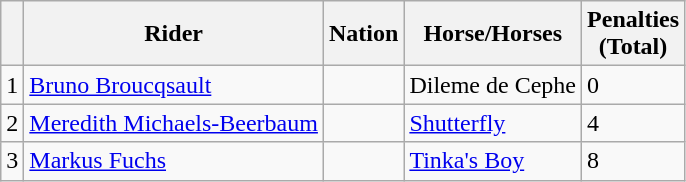<table class="wikitable">
<tr>
<th></th>
<th>Rider</th>
<th>Nation</th>
<th>Horse/Horses</th>
<th>Penalties<br>(Total)</th>
</tr>
<tr>
<td>1</td>
<td><a href='#'>Bruno Broucqsault</a></td>
<td></td>
<td>Dileme de Cephe</td>
<td>0</td>
</tr>
<tr>
<td>2</td>
<td><a href='#'>Meredith Michaels-Beerbaum</a></td>
<td></td>
<td><a href='#'>Shutterfly</a></td>
<td>4</td>
</tr>
<tr>
<td>3</td>
<td><a href='#'>Markus Fuchs</a></td>
<td></td>
<td><a href='#'>Tinka's Boy</a></td>
<td>8</td>
</tr>
</table>
